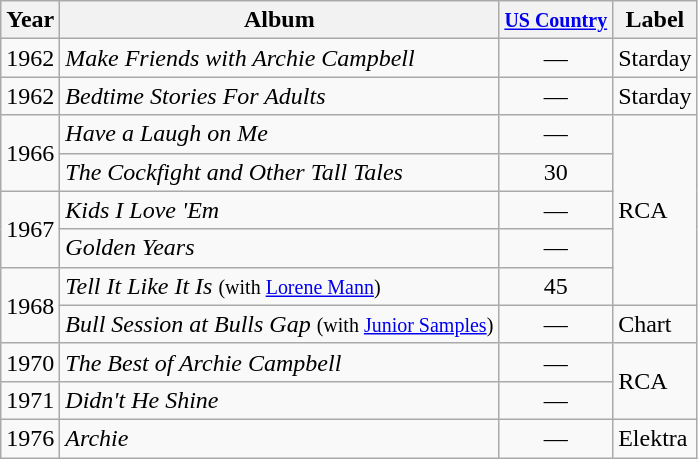<table class="wikitable">
<tr>
<th>Year</th>
<th>Album</th>
<th><small><a href='#'>US Country</a></small></th>
<th>Label</th>
</tr>
<tr>
<td>1962</td>
<td><em>Make Friends with Archie Campbell</em></td>
<td align="center">—</td>
<td>Starday</td>
</tr>
<tr>
<td>1962</td>
<td><em>Bedtime Stories For Adults</em></td>
<td align="center">—</td>
<td>Starday</td>
</tr>
<tr>
<td rowspan="2">1966</td>
<td><em>Have a Laugh on Me</em></td>
<td align="center">—</td>
<td rowspan="5">RCA</td>
</tr>
<tr>
<td><em>The Cockfight and Other Tall Tales</em></td>
<td align="center">30</td>
</tr>
<tr>
<td rowspan="2">1967</td>
<td><em>Kids I Love 'Em</em></td>
<td align="center">—</td>
</tr>
<tr>
<td><em>Golden Years</em></td>
<td align="center">—</td>
</tr>
<tr>
<td rowspan="2">1968</td>
<td><em>Tell It Like It Is</em> <small>(with <a href='#'>Lorene Mann</a>)</small></td>
<td align="center">45</td>
</tr>
<tr>
<td><em>Bull Session at Bulls Gap</em> <small>(with <a href='#'>Junior Samples</a>)</small></td>
<td align="center">—</td>
<td>Chart</td>
</tr>
<tr>
<td>1970</td>
<td><em>The Best of Archie Campbell</em></td>
<td align="center">—</td>
<td rowspan="2">RCA</td>
</tr>
<tr>
<td>1971</td>
<td><em>Didn't He Shine</em></td>
<td align="center">—</td>
</tr>
<tr>
<td>1976</td>
<td><em>Archie</em></td>
<td align="center">—</td>
<td>Elektra</td>
</tr>
</table>
